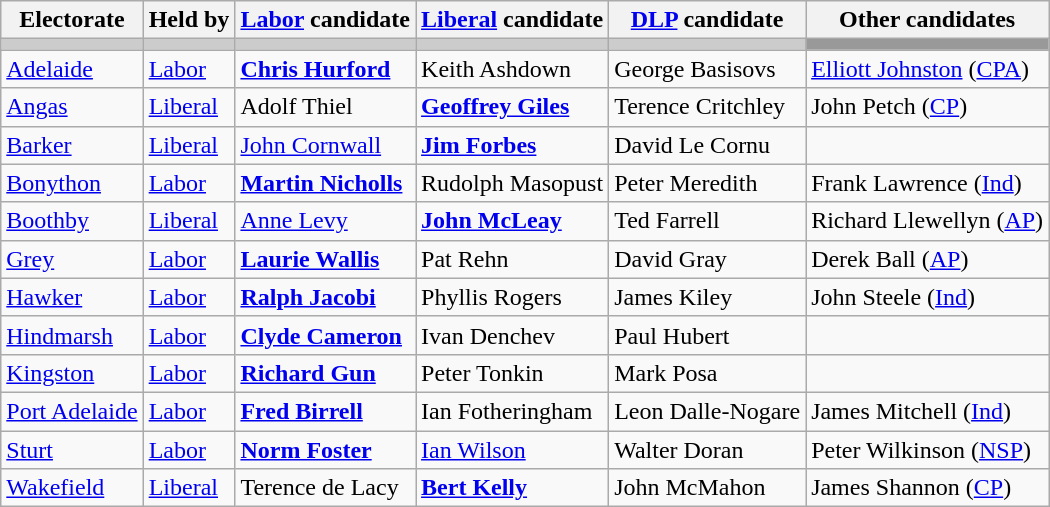<table class="wikitable">
<tr>
<th>Electorate</th>
<th>Held by</th>
<th><a href='#'>Labor</a> candidate</th>
<th><a href='#'>Liberal</a> candidate</th>
<th><a href='#'>DLP</a> candidate</th>
<th>Other candidates</th>
</tr>
<tr bgcolor="#cccccc">
<td></td>
<td></td>
<td></td>
<td></td>
<td></td>
<td bgcolor="#999999"></td>
</tr>
<tr>
<td><a href='#'>Adelaide</a></td>
<td><a href='#'>Labor</a></td>
<td><strong><a href='#'>Chris Hurford</a></strong></td>
<td>Keith Ashdown</td>
<td>George Basisovs</td>
<td><a href='#'>Elliott Johnston</a> (<a href='#'>CPA</a>)</td>
</tr>
<tr>
<td><a href='#'>Angas</a></td>
<td><a href='#'>Liberal</a></td>
<td>Adolf Thiel</td>
<td><strong><a href='#'>Geoffrey Giles</a></strong></td>
<td>Terence Critchley</td>
<td>John Petch (<a href='#'>CP</a>)</td>
</tr>
<tr>
<td><a href='#'>Barker</a></td>
<td><a href='#'>Liberal</a></td>
<td><a href='#'>John Cornwall</a></td>
<td><strong><a href='#'>Jim Forbes</a></strong></td>
<td>David Le Cornu</td>
<td></td>
</tr>
<tr>
<td><a href='#'>Bonython</a></td>
<td><a href='#'>Labor</a></td>
<td><strong><a href='#'>Martin Nicholls</a></strong></td>
<td>Rudolph Masopust</td>
<td>Peter Meredith</td>
<td>Frank Lawrence (<a href='#'>Ind</a>)</td>
</tr>
<tr>
<td><a href='#'>Boothby</a></td>
<td><a href='#'>Liberal</a></td>
<td><a href='#'>Anne Levy</a></td>
<td><strong><a href='#'>John McLeay</a></strong></td>
<td>Ted Farrell</td>
<td>Richard Llewellyn (<a href='#'>AP</a>)</td>
</tr>
<tr>
<td><a href='#'>Grey</a></td>
<td><a href='#'>Labor</a></td>
<td><strong><a href='#'>Laurie Wallis</a></strong></td>
<td>Pat Rehn</td>
<td>David Gray</td>
<td>Derek Ball (<a href='#'>AP</a>)</td>
</tr>
<tr>
<td><a href='#'>Hawker</a></td>
<td><a href='#'>Labor</a></td>
<td><strong><a href='#'>Ralph Jacobi</a></strong></td>
<td>Phyllis Rogers</td>
<td>James Kiley</td>
<td>John Steele (<a href='#'>Ind</a>)</td>
</tr>
<tr>
<td><a href='#'>Hindmarsh</a></td>
<td><a href='#'>Labor</a></td>
<td><strong><a href='#'>Clyde Cameron</a></strong></td>
<td>Ivan Denchev</td>
<td>Paul Hubert</td>
<td></td>
</tr>
<tr>
<td><a href='#'>Kingston</a></td>
<td><a href='#'>Labor</a></td>
<td><strong><a href='#'>Richard Gun</a></strong></td>
<td>Peter Tonkin</td>
<td>Mark Posa</td>
<td></td>
</tr>
<tr>
<td><a href='#'>Port Adelaide</a></td>
<td><a href='#'>Labor</a></td>
<td><strong><a href='#'>Fred Birrell</a></strong></td>
<td>Ian Fotheringham</td>
<td>Leon Dalle-Nogare</td>
<td>James Mitchell (<a href='#'>Ind</a>)</td>
</tr>
<tr>
<td><a href='#'>Sturt</a></td>
<td><a href='#'>Labor</a></td>
<td><strong><a href='#'>Norm Foster</a></strong></td>
<td><a href='#'>Ian Wilson</a></td>
<td>Walter Doran</td>
<td>Peter Wilkinson (<a href='#'>NSP</a>)</td>
</tr>
<tr>
<td><a href='#'>Wakefield</a></td>
<td><a href='#'>Liberal</a></td>
<td>Terence de Lacy</td>
<td><strong><a href='#'>Bert Kelly</a></strong></td>
<td>John McMahon</td>
<td>James Shannon (<a href='#'>CP</a>)</td>
</tr>
</table>
